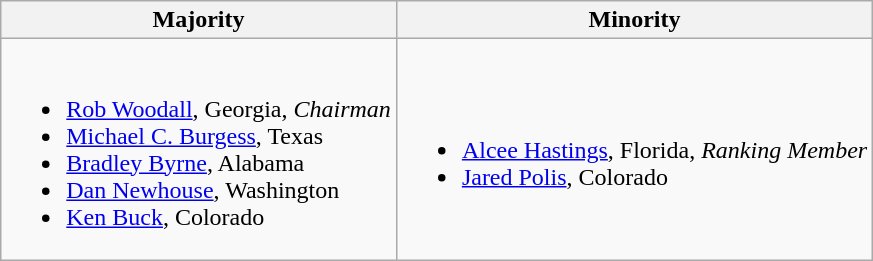<table class=wikitable>
<tr>
<th>Majority</th>
<th>Minority</th>
</tr>
<tr>
<td><br><ul><li><a href='#'>Rob Woodall</a>, Georgia, <em>Chairman</em></li><li><a href='#'>Michael C. Burgess</a>, Texas</li><li><a href='#'>Bradley Byrne</a>, Alabama</li><li><a href='#'>Dan Newhouse</a>, Washington</li><li><a href='#'>Ken Buck</a>, Colorado</li></ul></td>
<td><br><ul><li><a href='#'>Alcee Hastings</a>, Florida, <em>Ranking Member</em></li><li><a href='#'>Jared Polis</a>, Colorado</li></ul></td>
</tr>
</table>
